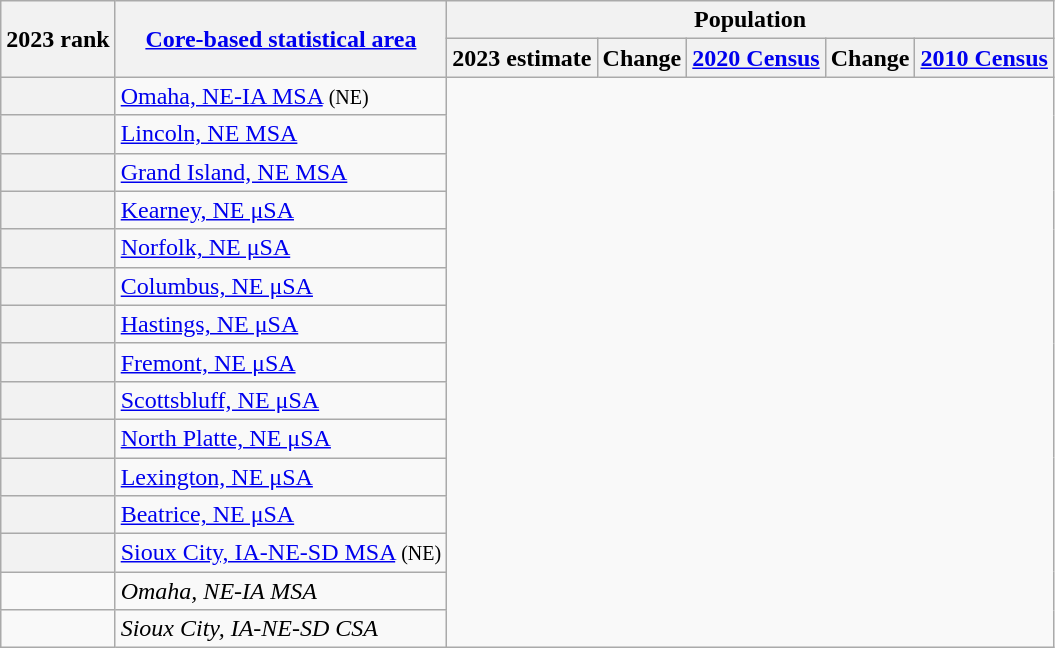<table class="wikitable sortable">
<tr>
<th scope=col rowspan=2>2023 rank</th>
<th scope=col rowspan=2><a href='#'>Core-based statistical area</a></th>
<th colspan=5>Population</th>
</tr>
<tr>
<th scope=col>2023 estimate</th>
<th scope=col>Change</th>
<th scope=col><a href='#'>2020 Census</a></th>
<th scope=col>Change</th>
<th scope=col><a href='#'>2010 Census</a></th>
</tr>
<tr>
<th scope=row></th>
<td><a href='#'>Omaha, NE-IA MSA</a> <small>(NE)</small><br></td>
</tr>
<tr>
<th scope=row></th>
<td><a href='#'>Lincoln, NE MSA</a><br></td>
</tr>
<tr>
<th scope=row></th>
<td><a href='#'>Grand Island, NE MSA</a><br></td>
</tr>
<tr>
<th scope=row></th>
<td><a href='#'>Kearney, NE μSA</a><br></td>
</tr>
<tr>
<th scope=row></th>
<td><a href='#'>Norfolk, NE μSA</a><br></td>
</tr>
<tr>
<th scope=row></th>
<td><a href='#'>Columbus, NE μSA</a><br></td>
</tr>
<tr>
<th scope=row></th>
<td><a href='#'>Hastings, NE μSA</a><br></td>
</tr>
<tr>
<th scope=row></th>
<td><a href='#'>Fremont, NE μSA</a><br></td>
</tr>
<tr>
<th scope=row></th>
<td><a href='#'>Scottsbluff, NE μSA</a><br></td>
</tr>
<tr>
<th scope=row></th>
<td><a href='#'>North Platte, NE μSA</a><br></td>
</tr>
<tr>
<th scope=row></th>
<td><a href='#'>Lexington, NE μSA</a><br></td>
</tr>
<tr>
<th scope=row></th>
<td><a href='#'>Beatrice, NE μSA</a><br></td>
</tr>
<tr>
<th scope=row></th>
<td><a href='#'>Sioux City, IA-NE-SD MSA</a> <small>(NE)</small><br></td>
</tr>
<tr>
<td></td>
<td><em><span>Omaha, NE-IA MSA</span></em><br></td>
</tr>
<tr>
<td></td>
<td><em><span>Sioux City, IA-NE-SD CSA</span></em><br></td>
</tr>
</table>
